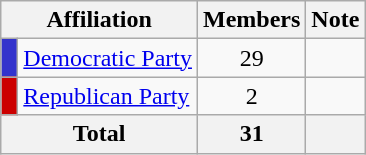<table class="wikitable">
<tr>
<th colspan="2" align="center" valign="bottom">Affiliation</th>
<th valign="bottom">Members</th>
<th valign="bottom">Note</th>
</tr>
<tr>
<td bgcolor="#3333CC"> </td>
<td><a href='#'>Democratic Party</a></td>
<td align="center">29</td>
<td></td>
</tr>
<tr>
<td bgcolor="#CC0000"> </td>
<td><a href='#'>Republican Party</a></td>
<td align="center">2</td>
<td></td>
</tr>
<tr>
<th colspan="2" align="center">Total</th>
<th align="center">31</th>
<th></th>
</tr>
</table>
